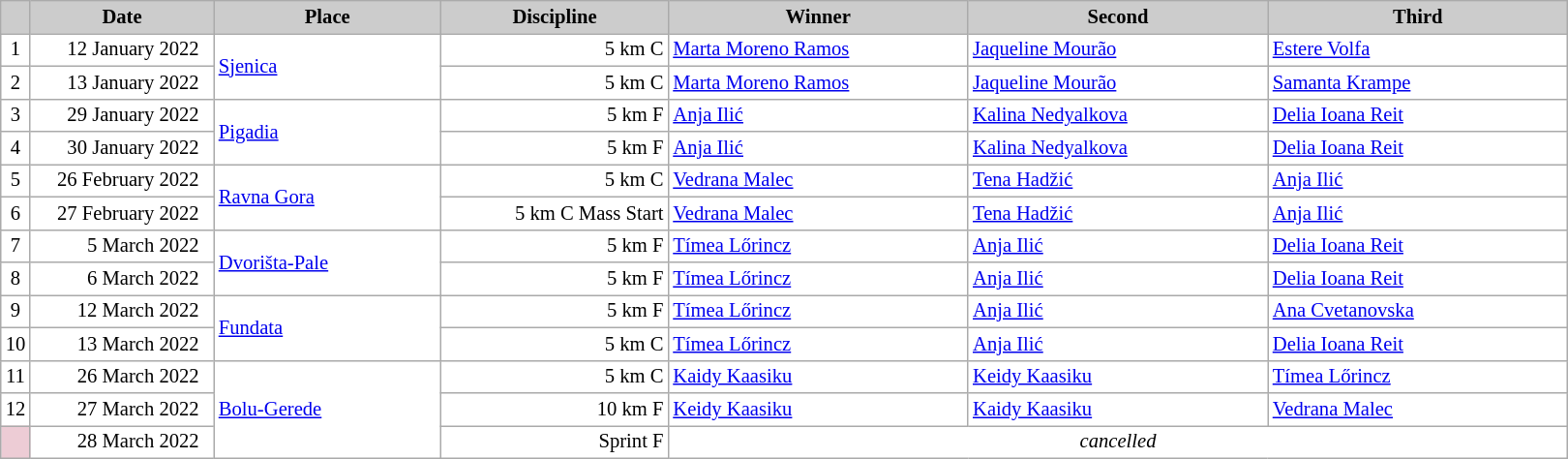<table class="wikitable plainrowheaders" style="background:#fff; font-size:86%; line-height:16px; border:grey solid 1px; border-collapse:collapse;">
<tr style="background:#ccc; text-align:center;">
<th scope="col" style="background:#ccc; width=30 px;"></th>
<th scope="col" style="background:#ccc; width:120px;">Date</th>
<th scope="col" style="background:#ccc; width:150px;">Place</th>
<th scope="col" style="background:#ccc; width:150px;">Discipline</th>
<th scope="col" style="background:#ccc; width:200px;">Winner</th>
<th scope="col" style="background:#ccc; width:200px;">Second</th>
<th scope="col" style="background:#ccc; width:200px;">Third</th>
</tr>
<tr>
<td align=center>1</td>
<td align=right>12 January 2022  </td>
<td rowspan=2> <a href='#'>Sjenica</a></td>
<td align=right>5 km C</td>
<td> <a href='#'>Marta Moreno Ramos</a></td>
<td> <a href='#'>Jaqueline Mourão</a></td>
<td> <a href='#'>Estere Volfa</a></td>
</tr>
<tr>
<td align=center>2</td>
<td align=right>13 January 2022  </td>
<td align=right>5 km C</td>
<td> <a href='#'>Marta Moreno Ramos</a></td>
<td> <a href='#'>Jaqueline Mourão</a></td>
<td> <a href='#'>Samanta Krampe</a></td>
</tr>
<tr>
<td align=center>3</td>
<td align=right>29 January 2022  </td>
<td rowspan=2> <a href='#'>Pigadia</a></td>
<td align=right>5 km F</td>
<td> <a href='#'>Anja Ilić</a></td>
<td> <a href='#'>Kalina Nedyalkova</a></td>
<td> <a href='#'>Delia Ioana Reit</a></td>
</tr>
<tr>
<td align=center>4</td>
<td align=right>30 January 2022  </td>
<td align=right>5 km F</td>
<td> <a href='#'>Anja Ilić</a></td>
<td> <a href='#'>Kalina Nedyalkova</a></td>
<td> <a href='#'>Delia Ioana Reit</a></td>
</tr>
<tr>
<td align=center>5</td>
<td align=right>26 February 2022  </td>
<td rowspan=2> <a href='#'>Ravna Gora</a></td>
<td align=right>5 km C</td>
<td> <a href='#'>Vedrana Malec</a></td>
<td> <a href='#'>Tena Hadžić</a></td>
<td> <a href='#'>Anja Ilić</a></td>
</tr>
<tr>
<td align=center>6</td>
<td align=right>27 February 2022  </td>
<td align=right>5 km C Mass Start</td>
<td> <a href='#'>Vedrana Malec</a></td>
<td> <a href='#'>Tena Hadžić</a></td>
<td> <a href='#'>Anja Ilić</a></td>
</tr>
<tr>
<td align=center>7</td>
<td align=right>5 March 2022  </td>
<td rowspan=2> <a href='#'>Dvorišta-Pale</a></td>
<td align=right>5 km F</td>
<td> <a href='#'>Tímea Lőrincz</a></td>
<td> <a href='#'>Anja Ilić</a></td>
<td> <a href='#'>Delia Ioana Reit</a></td>
</tr>
<tr>
<td align=center>8</td>
<td align=right>6 March 2022  </td>
<td align=right>5 km F</td>
<td> <a href='#'>Tímea Lőrincz</a></td>
<td> <a href='#'>Anja Ilić</a></td>
<td> <a href='#'>Delia Ioana Reit</a></td>
</tr>
<tr>
<td align=center>9</td>
<td align=right>12 March 2022  </td>
<td rowspan=2> <a href='#'>Fundata</a></td>
<td align=right>5 km F</td>
<td> <a href='#'>Tímea Lőrincz</a></td>
<td> <a href='#'>Anja Ilić</a></td>
<td> <a href='#'>Ana Cvetanovska</a></td>
</tr>
<tr>
<td align=center>10</td>
<td align=right>13 March 2022  </td>
<td align=right>5 km C</td>
<td> <a href='#'>Tímea Lőrincz</a></td>
<td> <a href='#'>Anja Ilić</a></td>
<td> <a href='#'>Delia Ioana Reit</a></td>
</tr>
<tr>
<td align=center>11</td>
<td align=right>26 March 2022  </td>
<td rowspan=3> <a href='#'>Bolu-Gerede</a></td>
<td align=right>5 km C</td>
<td> <a href='#'>Kaidy Kaasiku</a></td>
<td> <a href='#'>Keidy Kaasiku</a></td>
<td> <a href='#'>Tímea Lőrincz</a></td>
</tr>
<tr>
<td align=center>12</td>
<td align=right>27 March 2022  </td>
<td align=right>10 km F</td>
<td> <a href='#'>Keidy Kaasiku</a></td>
<td> <a href='#'>Kaidy Kaasiku</a></td>
<td> <a href='#'>Vedrana Malec</a></td>
</tr>
<tr>
<td bgcolor="EDCCD5"></td>
<td align=right>28 March 2022  </td>
<td align=right>Sprint F</td>
<td colspan=3 align=center><em>cancelled</em></td>
</tr>
</table>
